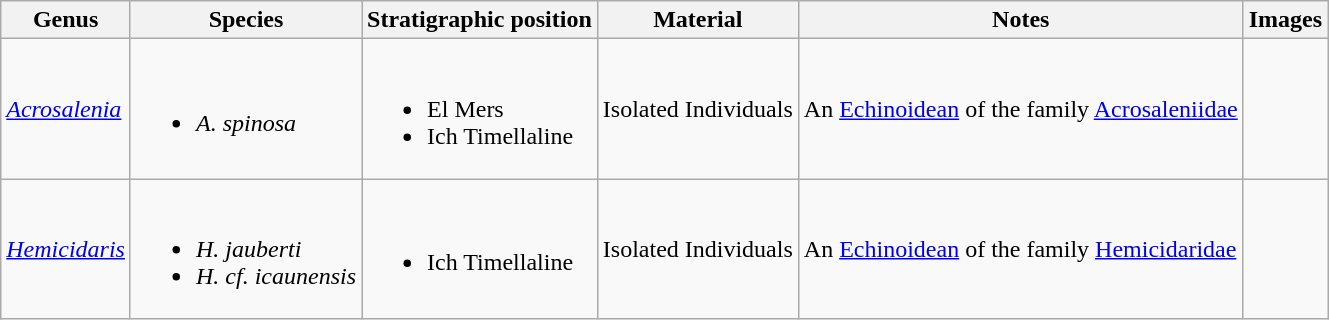<table class="wikitable">
<tr>
<th>Genus</th>
<th>Species</th>
<th>Stratigraphic position</th>
<th>Material</th>
<th>Notes</th>
<th>Images</th>
</tr>
<tr>
<td><em><a href='#'>Acrosalenia</a></em></td>
<td><br><ul><li><em>A. spinosa</em></li></ul></td>
<td><br><ul><li>El Mers</li><li>Ich Timellaline</li></ul></td>
<td>Isolated Individuals</td>
<td>An <a href='#'>Echinoidean</a> of the family <a href='#'>Acrosaleniidae</a></td>
<td></td>
</tr>
<tr>
<td><em><a href='#'>Hemicidaris</a></em></td>
<td><br><ul><li><em>H. jauberti</em></li><li><em>H. cf. icaunensis</em></li></ul></td>
<td><br><ul><li>Ich Timellaline</li></ul></td>
<td>Isolated Individuals</td>
<td>An <a href='#'>Echinoidean</a> of the family <a href='#'>Hemicidaridae</a></td>
<td></td>
</tr>
</table>
